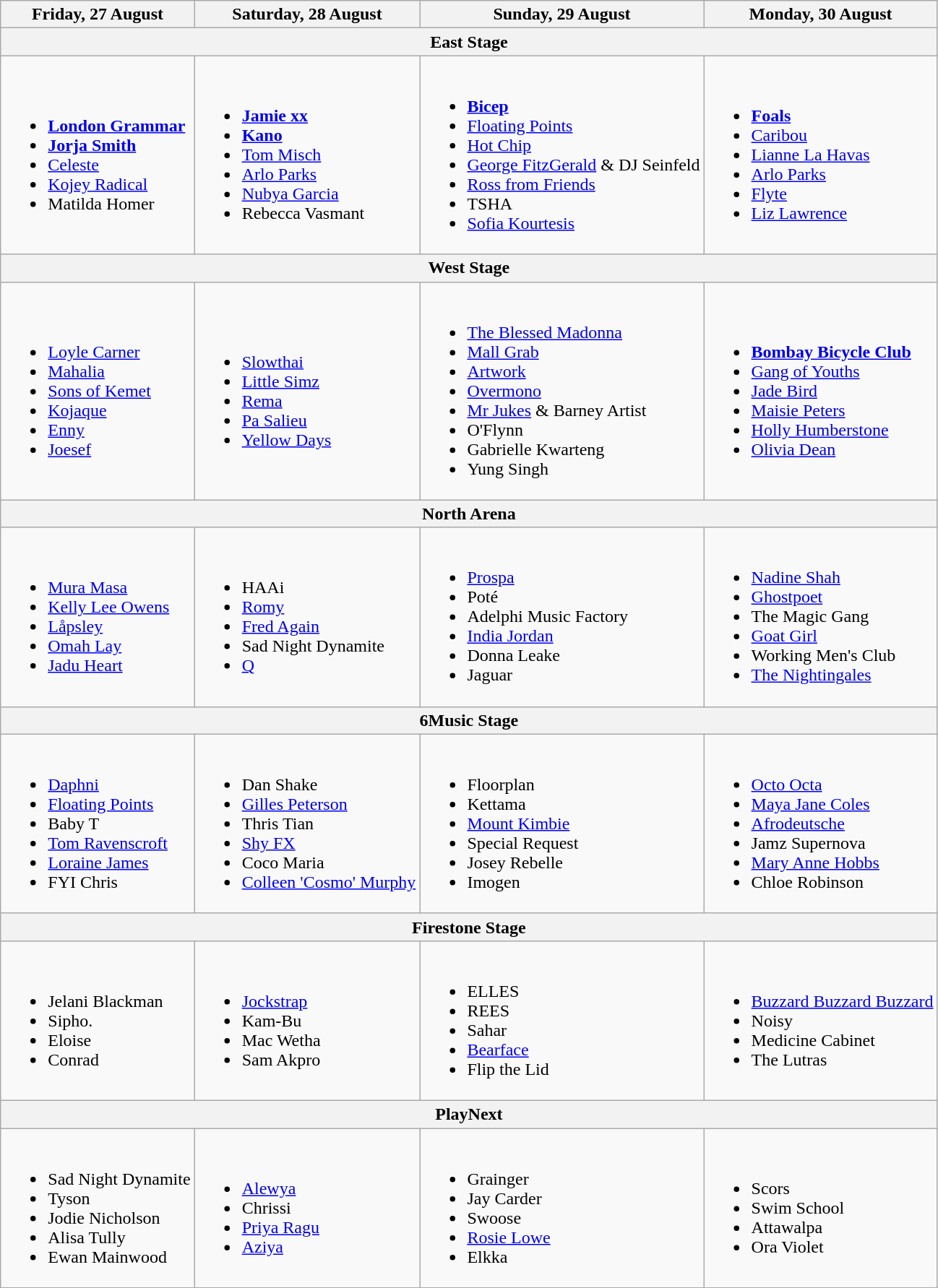<table class="wikitable plainrowheaders">
<tr>
<th>Friday, 27 August</th>
<th>Saturday, 28 August</th>
<th>Sunday, 29 August</th>
<th>Monday, 30 August</th>
</tr>
<tr>
<th colspan="4">East Stage</th>
</tr>
<tr>
<td><br><ul><li><strong><a href='#'>London Grammar</a></strong></li><li><strong><a href='#'>Jorja Smith</a></strong></li><li><a href='#'>Celeste</a></li><li><a href='#'>Kojey Radical</a></li><li>Matilda Homer</li></ul></td>
<td><br><ul><li><strong><a href='#'>Jamie xx</a></strong></li><li><strong><a href='#'>Kano</a></strong></li><li><a href='#'>Tom Misch</a></li><li><a href='#'>Arlo Parks</a></li><li><a href='#'>Nubya Garcia</a></li><li>Rebecca Vasmant</li></ul></td>
<td><br><ul><li><strong><a href='#'>Bicep</a></strong></li><li><a href='#'>Floating Points</a></li><li><a href='#'>Hot Chip</a></li><li><a href='#'>George FitzGerald</a> & DJ Seinfeld</li><li><a href='#'>Ross from Friends</a></li><li>TSHA</li><li><a href='#'>Sofia Kourtesis</a></li></ul></td>
<td><br><ul><li><strong><a href='#'>Foals</a></strong></li><li><a href='#'>Caribou</a></li><li><a href='#'>Lianne La Havas</a></li><li><a href='#'>Arlo Parks</a></li><li><a href='#'>Flyte</a></li><li><a href='#'>Liz Lawrence</a></li></ul></td>
</tr>
<tr>
<th colspan="4">West Stage</th>
</tr>
<tr>
<td><br><ul><li><a href='#'>Loyle Carner</a></li><li><a href='#'>Mahalia</a></li><li><a href='#'>Sons of Kemet</a></li><li><a href='#'>Kojaque</a></li><li><a href='#'>Enny</a></li><li><a href='#'>Joesef</a></li></ul></td>
<td><br><ul><li><a href='#'>Slowthai</a></li><li><a href='#'>Little Simz</a></li><li><a href='#'>Rema</a></li><li><a href='#'>Pa Salieu</a></li><li><a href='#'>Yellow Days</a></li></ul></td>
<td><br><ul><li><a href='#'>The Blessed Madonna</a></li><li><a href='#'>Mall Grab</a></li><li><a href='#'>Artwork</a></li><li><a href='#'>Overmono</a></li><li><a href='#'>Mr Jukes</a> & Barney Artist</li><li>O'Flynn</li><li>Gabrielle Kwarteng</li><li>Yung Singh</li></ul></td>
<td><br><ul><li><strong><a href='#'>Bombay Bicycle Club</a></strong></li><li><a href='#'>Gang of Youths</a></li><li><a href='#'>Jade Bird</a></li><li><a href='#'>Maisie Peters</a></li><li><a href='#'>Holly Humberstone</a></li><li><a href='#'>Olivia Dean</a></li></ul></td>
</tr>
<tr>
<th colspan="4">North Arena</th>
</tr>
<tr>
<td><br><ul><li><a href='#'>Mura Masa</a></li><li><a href='#'>Kelly Lee Owens</a></li><li><a href='#'>Låpsley</a></li><li><a href='#'>Omah Lay</a></li><li><a href='#'>Jadu Heart</a></li></ul></td>
<td><br><ul><li>HAAi</li><li><a href='#'>Romy</a></li><li><a href='#'>Fred Again</a></li><li>Sad Night Dynamite</li><li><a href='#'>Q</a></li></ul></td>
<td><br><ul><li><a href='#'>Prospa</a></li><li>Poté</li><li>Adelphi Music Factory</li><li><a href='#'>India Jordan</a></li><li>Donna Leake</li><li>Jaguar</li></ul></td>
<td><br><ul><li><a href='#'>Nadine Shah</a></li><li><a href='#'>Ghostpoet</a></li><li>The Magic Gang</li><li><a href='#'>Goat Girl</a></li><li>Working Men's Club</li><li><a href='#'>The Nightingales</a></li></ul></td>
</tr>
<tr>
<th colspan="4">6Music Stage</th>
</tr>
<tr>
<td><br><ul><li><a href='#'>Daphni</a></li><li><a href='#'>Floating Points</a></li><li>Baby T</li><li><a href='#'>Tom Ravenscroft</a></li><li><a href='#'>Loraine James</a></li><li>FYI Chris</li></ul></td>
<td><br><ul><li>Dan Shake</li><li><a href='#'>Gilles Peterson</a></li><li>Thris Tian</li><li><a href='#'>Shy FX</a></li><li>Coco Maria</li><li><a href='#'>Colleen 'Cosmo' Murphy</a></li></ul></td>
<td><br><ul><li>Floorplan</li><li>Kettama</li><li><a href='#'>Mount Kimbie</a></li><li>Special Request</li><li>Josey Rebelle</li><li>Imogen</li></ul></td>
<td><br><ul><li><a href='#'>Octo Octa</a></li><li><a href='#'>Maya Jane Coles</a></li><li><a href='#'>Afrodeutsche</a></li><li>Jamz Supernova</li><li><a href='#'>Mary Anne Hobbs</a></li><li>Chloe Robinson</li></ul></td>
</tr>
<tr>
<th colspan="4">Firestone Stage</th>
</tr>
<tr>
<td><br><ul><li>Jelani Blackman</li><li>Sipho.</li><li>Eloise</li><li>Conrad</li></ul></td>
<td><br><ul><li><a href='#'>Jockstrap</a></li><li>Kam-Bu</li><li>Mac Wetha</li><li>Sam Akpro</li></ul></td>
<td><br><ul><li>ELLES</li><li>REES</li><li>Sahar</li><li><a href='#'>Bearface</a></li><li>Flip the Lid</li></ul></td>
<td><br><ul><li><a href='#'>Buzzard Buzzard Buzzard</a></li><li>Noisy</li><li>Medicine Cabinet</li><li>The Lutras</li></ul></td>
</tr>
<tr>
<th colspan="4">PlayNext</th>
</tr>
<tr>
<td><br><ul><li>Sad Night Dynamite</li><li>Tyson</li><li>Jodie Nicholson</li><li>Alisa Tully</li><li>Ewan Mainwood</li></ul></td>
<td><br><ul><li><a href='#'>Alewya</a></li><li>Chrissi</li><li><a href='#'>Priya Ragu</a></li><li><a href='#'>Aziya</a></li></ul></td>
<td><br><ul><li>Grainger</li><li>Jay Carder</li><li>Swoose</li><li><a href='#'>Rosie Lowe</a></li><li>Elkka</li></ul></td>
<td><br><ul><li>Scors</li><li>Swim School</li><li>Attawalpa</li><li>Ora Violet</li></ul></td>
</tr>
</table>
